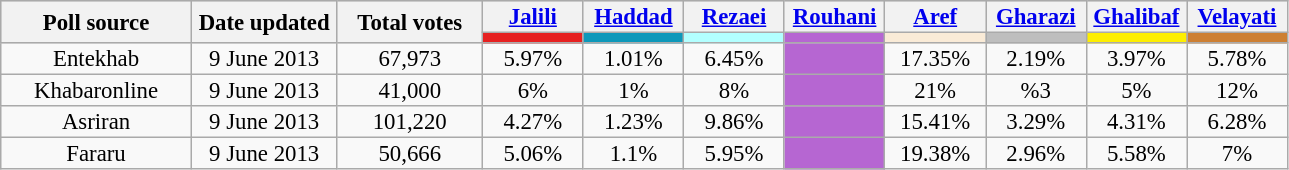<table class="wikitable" style="text-align:center;font-size:95%;line-height:14px;">
<tr style="background:lightgrey;">
<th rowspan="2" style="width:120px;">Poll source</th>
<th rowspan="2" style="width:90px;">Date updated</th>
<th rowspan="2" style="width:90px;">Total votes</th>
<th style="width:60px;"><a href='#'>Jalili</a></th>
<th style="width:60px;"><a href='#'>Haddad</a></th>
<th style="width:60px;"><a href='#'>Rezaei</a></th>
<th style="width:60px;"><a href='#'>Rouhani</a></th>
<th style="width:60px;"><a href='#'>Aref</a></th>
<th style="width:60px;"><a href='#'>Gharazi</a></th>
<th style="width:60px;"><a href='#'>Ghalibaf</a></th>
<th style="width:60px;"><a href='#'>Velayati</a></th>
</tr>
<tr>
<td style="background:#E62020;"></td>
<td style="background:#0D98BA;"></td>
<td style="background:#B2FFFF;"></td>
<td style="background:#B666D2;"></td>
<td style="background:#FAEBD7;"></td>
<td style="background:#BEBEBE;"></td>
<td style="background:#FDEE00;"></td>
<td style="background:#CD7F32;"></td>
</tr>
<tr>
<td>Entekhab</td>
<td>9 June 2013</td>
<td>67,973</td>
<td>5.97%</td>
<td>1.01%</td>
<td>6.45%</td>
<td style="background:#B666D2"></td>
<td>17.35%</td>
<td>2.19%</td>
<td>3.97%</td>
<td>5.78%</td>
</tr>
<tr>
<td>Khabaronline</td>
<td>9 June 2013</td>
<td>41,000</td>
<td>6%</td>
<td>1%</td>
<td>8%</td>
<td style="background:#B666D2"></td>
<td>21%</td>
<td>%3</td>
<td>5%</td>
<td>12%</td>
</tr>
<tr>
<td>Asriran</td>
<td>9 June 2013</td>
<td>101,220</td>
<td>4.27%</td>
<td>1.23%</td>
<td>9.86%</td>
<td style="background:#B666D2"></td>
<td>15.41%</td>
<td>3.29%</td>
<td>4.31%</td>
<td>6.28%</td>
</tr>
<tr>
<td>Fararu</td>
<td>9 June 2013</td>
<td>50,666</td>
<td>5.06%</td>
<td>1.1%</td>
<td>5.95%</td>
<td style="background:#B666D2"></td>
<td>19.38%</td>
<td>2.96%</td>
<td>5.58%</td>
<td>7%</td>
</tr>
</table>
